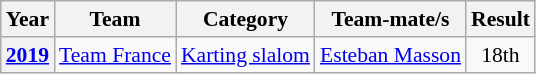<table class="wikitable" style="text-align:left; font-size:90%;">
<tr>
<th>Year</th>
<th>Team</th>
<th>Category</th>
<th>Team-mate/s</th>
<th>Result</th>
</tr>
<tr>
<th><a href='#'>2019</a></th>
<td> <a href='#'>Team France</a></td>
<td><a href='#'>Karting slalom</a></td>
<td><a href='#'>Esteban Masson</a></td>
<td style="text-align:center;">18th</td>
</tr>
</table>
